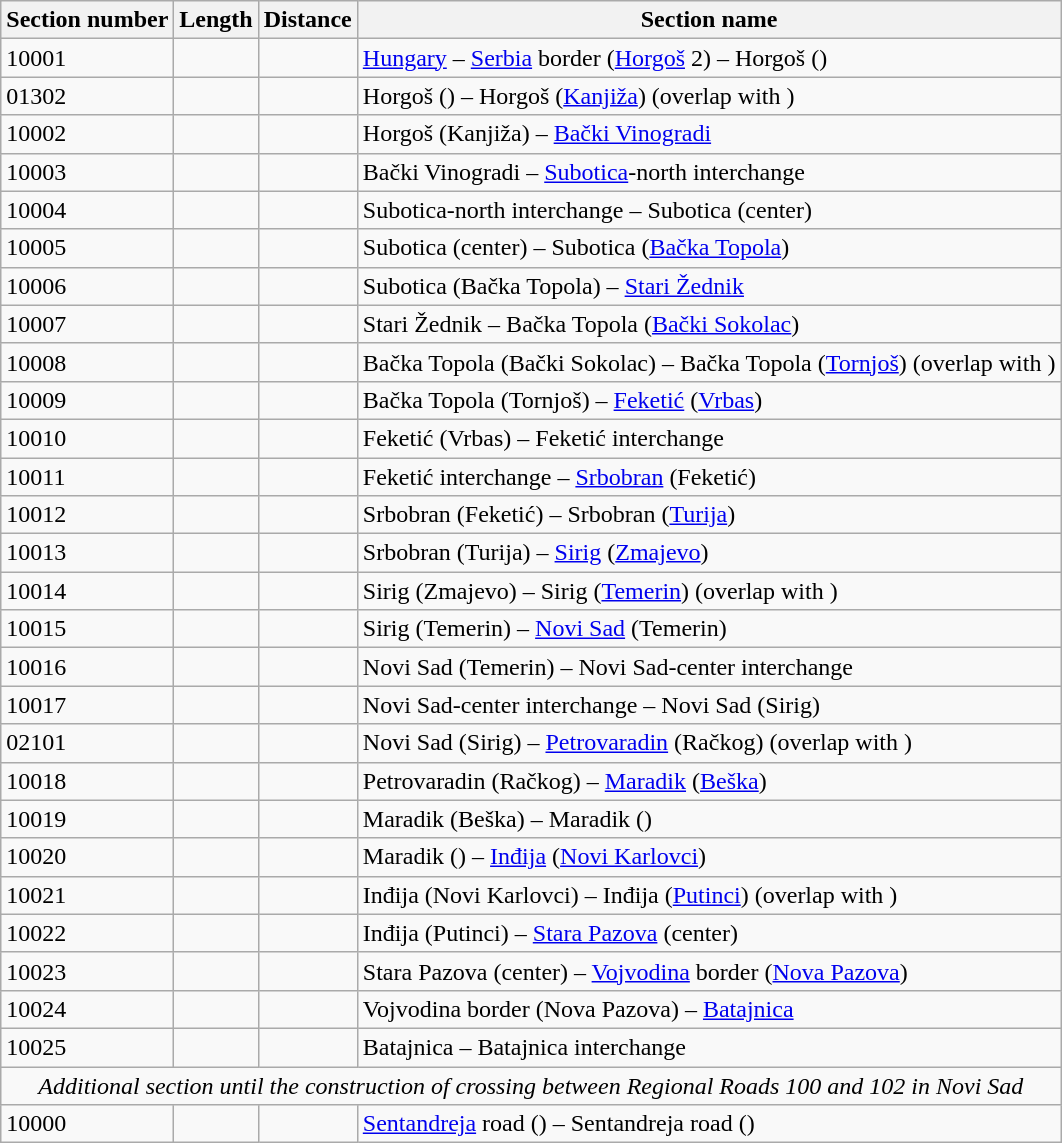<table class="wikitable">
<tr>
<th>Section number</th>
<th>Length</th>
<th>Distance</th>
<th>Section name</th>
</tr>
<tr>
<td>10001</td>
<td></td>
<td></td>
<td><a href='#'>Hungary</a> – <a href='#'>Serbia</a> border (<a href='#'>Horgoš</a> 2) – Horgoš ()</td>
</tr>
<tr>
<td>01302</td>
<td></td>
<td></td>
<td>Horgoš () – Horgoš (<a href='#'>Kanjiža</a>) (overlap with )</td>
</tr>
<tr>
<td>10002</td>
<td></td>
<td></td>
<td>Horgoš (Kanjiža) – <a href='#'>Bački Vinogradi</a></td>
</tr>
<tr>
<td>10003</td>
<td></td>
<td></td>
<td>Bački Vinogradi – <a href='#'>Subotica</a>-north interchange</td>
</tr>
<tr>
<td>10004</td>
<td></td>
<td></td>
<td>Subotica-north interchange – Subotica (center)</td>
</tr>
<tr>
<td>10005</td>
<td></td>
<td></td>
<td>Subotica (center) – Subotica (<a href='#'>Bačka Topola</a>)</td>
</tr>
<tr>
<td>10006</td>
<td></td>
<td></td>
<td>Subotica (Bačka Topola) – <a href='#'>Stari Žednik</a></td>
</tr>
<tr>
<td>10007</td>
<td></td>
<td></td>
<td>Stari Žednik – Bačka Topola (<a href='#'>Bački Sokolac</a>)</td>
</tr>
<tr>
<td>10008</td>
<td></td>
<td></td>
<td>Bačka Topola (Bački Sokolac) – Bačka Topola (<a href='#'>Tornjoš</a>) (overlap with )</td>
</tr>
<tr>
<td>10009</td>
<td></td>
<td></td>
<td>Bačka Topola (Tornjoš) – <a href='#'>Feketić</a> (<a href='#'>Vrbas</a>)</td>
</tr>
<tr>
<td>10010</td>
<td></td>
<td></td>
<td>Feketić (Vrbas) – Feketić interchange</td>
</tr>
<tr>
<td>10011</td>
<td></td>
<td></td>
<td>Feketić interchange – <a href='#'>Srbobran</a> (Feketić)</td>
</tr>
<tr>
<td>10012</td>
<td></td>
<td></td>
<td>Srbobran (Feketić) – Srbobran (<a href='#'>Turija</a>)</td>
</tr>
<tr>
<td>10013</td>
<td></td>
<td></td>
<td>Srbobran (Turija) – <a href='#'>Sirig</a> (<a href='#'>Zmajevo</a>)</td>
</tr>
<tr>
<td>10014</td>
<td></td>
<td></td>
<td>Sirig (Zmajevo) – Sirig (<a href='#'>Temerin</a>) (overlap with )</td>
</tr>
<tr>
<td>10015</td>
<td></td>
<td></td>
<td>Sirig (Temerin) – <a href='#'>Novi Sad</a> (Temerin)</td>
</tr>
<tr>
<td>10016</td>
<td></td>
<td></td>
<td>Novi Sad (Temerin) – Novi Sad-center interchange</td>
</tr>
<tr>
<td>10017</td>
<td></td>
<td></td>
<td>Novi Sad-center interchange – Novi Sad (Sirig)</td>
</tr>
<tr>
<td>02101</td>
<td></td>
<td></td>
<td>Novi Sad (Sirig) – <a href='#'>Petrovaradin</a> (Račkog) (overlap with )</td>
</tr>
<tr>
<td>10018</td>
<td></td>
<td></td>
<td>Petrovaradin (Račkog) – <a href='#'>Maradik</a> (<a href='#'>Beška</a>)</td>
</tr>
<tr>
<td>10019</td>
<td></td>
<td></td>
<td>Maradik (Beška) – Maradik ()</td>
</tr>
<tr>
<td>10020</td>
<td></td>
<td></td>
<td>Maradik () – <a href='#'>Inđija</a> (<a href='#'>Novi Karlovci</a>)</td>
</tr>
<tr>
<td>10021</td>
<td></td>
<td></td>
<td>Inđija (Novi Karlovci) – Inđija (<a href='#'>Putinci</a>) (overlap with )</td>
</tr>
<tr>
<td>10022</td>
<td></td>
<td></td>
<td>Inđija (Putinci) – <a href='#'>Stara Pazova</a> (center)</td>
</tr>
<tr>
<td>10023</td>
<td></td>
<td></td>
<td>Stara Pazova (center) – <a href='#'>Vojvodina</a> border (<a href='#'>Nova Pazova</a>)</td>
</tr>
<tr>
<td>10024</td>
<td></td>
<td></td>
<td>Vojvodina border (Nova Pazova) – <a href='#'>Batajnica</a></td>
</tr>
<tr>
<td>10025</td>
<td></td>
<td></td>
<td>Batajnica – Batajnica interchange</td>
</tr>
<tr>
<td colspan="4" style="text-align:center;"><em>Additional section until the construction of crossing between Regional Roads 100 and 102 in Novi Sad</em></td>
</tr>
<tr>
<td>10000</td>
<td></td>
<td></td>
<td><a href='#'>Sentandreja</a> road () – Sentandreja road ()</td>
</tr>
</table>
